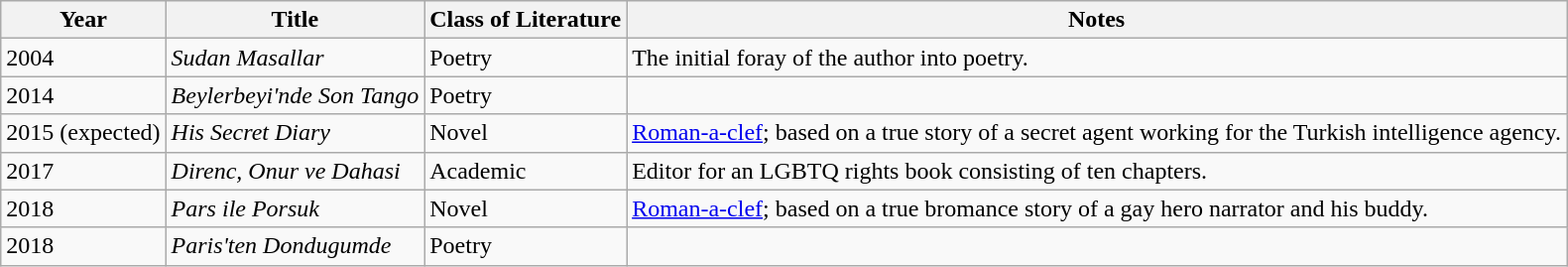<table class="wikitable sortable">
<tr>
<th>Year</th>
<th>Title</th>
<th>Class of Literature</th>
<th>Notes</th>
</tr>
<tr>
<td>2004</td>
<td><em>Sudan Masallar</em></td>
<td>Poetry</td>
<td>The initial foray of the author into poetry.</td>
</tr>
<tr>
<td>2014</td>
<td><em>Beylerbeyi'nde Son Tango</em></td>
<td>Poetry</td>
<td></td>
</tr>
<tr>
<td>2015 (expected)</td>
<td><em>His Secret Diary</em></td>
<td>Novel</td>
<td><a href='#'>Roman-a-clef</a>; based on a true story of a secret agent working for the Turkish intelligence agency.</td>
</tr>
<tr>
<td>2017</td>
<td><em>Direnc, Onur ve Dahasi</em></td>
<td>Academic</td>
<td>Editor for an LGBTQ rights book consisting of ten chapters.</td>
</tr>
<tr>
<td>2018</td>
<td><em>Pars ile Porsuk</em></td>
<td>Novel</td>
<td><a href='#'>Roman-a-clef</a>; based on a true bromance story of a gay hero narrator and his buddy.</td>
</tr>
<tr>
<td>2018</td>
<td><em>Paris'ten Dondugumde</em></td>
<td>Poetry</td>
<td></td>
</tr>
</table>
